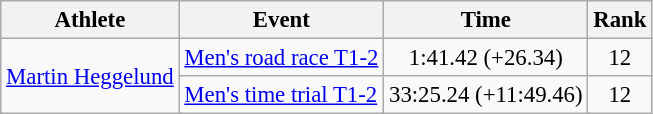<table class=wikitable style=font-size:95%;text-align:center>
<tr>
<th>Athlete</th>
<th>Event</th>
<th>Time</th>
<th>Rank</th>
</tr>
<tr align=center>
<td align=left rowspan=2><a href='#'>Martin Heggelund</a></td>
<td align=left><a href='#'>Men's road race T1-2</a></td>
<td>1:41.42 (+26.34)</td>
<td>12</td>
</tr>
<tr align=center>
<td align=left><a href='#'>Men's time trial T1-2</a></td>
<td>33:25.24 (+11:49.46)</td>
<td>12</td>
</tr>
</table>
